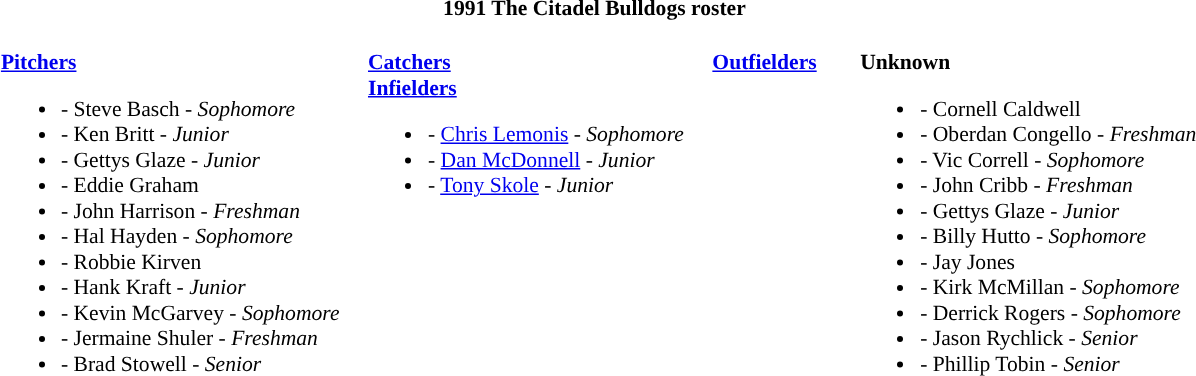<table class="toccolours" style="border-collapse:collapse; font-size:90%;">
<tr>
<th colspan="9">1991 The Citadel Bulldogs roster</th>
</tr>
<tr>
<td width="03"> </td>
<td valign="top"><br><strong><a href='#'>Pitchers</a></strong><ul><li>- Steve Basch - <em>Sophomore</em></li><li>- Ken Britt - <em>Junior</em></li><li>- Gettys Glaze - <em>Junior</em></li><li>- Eddie Graham</li><li>- John Harrison - <em>Freshman</em></li><li>- Hal Hayden - <em>Sophomore</em></li><li>- Robbie Kirven</li><li>- Hank Kraft - <em>Junior</em></li><li>- Kevin McGarvey - <em>Sophomore</em></li><li>- Jermaine Shuler - <em>Freshman</em></li><li>- Brad Stowell - <em>Senior</em></li></ul></td>
<td width="15"> </td>
<td valign="top"><br><strong><a href='#'>Catchers</a></strong><br><strong><a href='#'>Infielders</a></strong><ul><li>- <a href='#'>Chris Lemonis</a> -  <em>Sophomore</em></li><li>- <a href='#'>Dan McDonnell</a> - <em>Junior</em></li><li>- <a href='#'>Tony Skole</a> - <em>Junior</em></li></ul></td>
<td width="15"> </td>
<td valign="top"><br><strong><a href='#'>Outfielders</a></strong></td>
<td width="25"> </td>
<td valign="top"><br><strong>Unknown</strong><ul><li>- Cornell Caldwell</li><li>- Oberdan Congello - <em>Freshman</em></li><li>- Vic Correll - <em>Sophomore</em></li><li>- John Cribb - <em>Freshman</em></li><li>- Gettys Glaze - <em>Junior</em></li><li>- Billy Hutto - <em>Sophomore</em></li><li>- Jay Jones</li><li>- Kirk McMillan - <em>Sophomore</em></li><li>- Derrick Rogers - <em>Sophomore</em></li><li>- Jason Rychlick - <em>Senior</em></li><li>- Phillip Tobin - <em>Senior</em></li></ul></td>
</tr>
</table>
